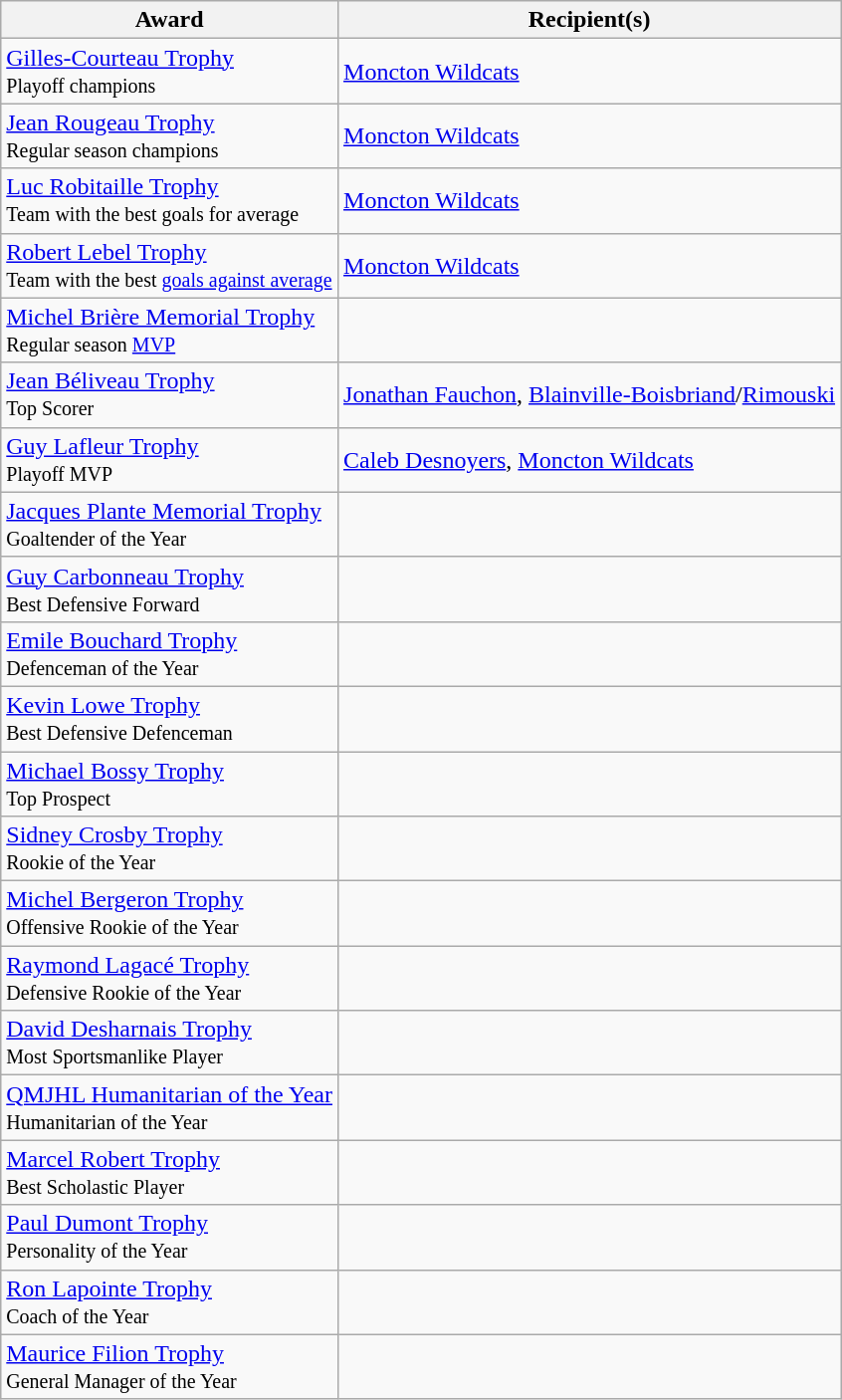<table class="wikitable">
<tr>
<th>Award</th>
<th>Recipient(s)</th>
</tr>
<tr>
<td><a href='#'>Gilles-Courteau Trophy</a><br><small>Playoff champions</small></td>
<td><a href='#'>Moncton Wildcats</a></td>
</tr>
<tr>
<td><a href='#'>Jean Rougeau Trophy</a><br><small>Regular season champions</small></td>
<td><a href='#'>Moncton Wildcats</a></td>
</tr>
<tr>
<td><a href='#'>Luc Robitaille Trophy</a><br><small>Team with the best goals for average</small></td>
<td><a href='#'>Moncton Wildcats</a></td>
</tr>
<tr>
<td><a href='#'>Robert Lebel Trophy</a><br><small>Team with the best <a href='#'>goals against average</a></small></td>
<td><a href='#'>Moncton Wildcats</a></td>
</tr>
<tr>
<td><a href='#'>Michel Brière Memorial Trophy</a><br><small>Regular season <a href='#'>MVP</a></small></td>
<td></td>
</tr>
<tr>
<td><a href='#'>Jean Béliveau Trophy</a><br><small>Top Scorer</small></td>
<td><a href='#'>Jonathan Fauchon</a>, <a href='#'>Blainville-Boisbriand</a>/<a href='#'>Rimouski</a></td>
</tr>
<tr>
<td><a href='#'>Guy Lafleur Trophy</a><br><small>Playoff MVP</small></td>
<td><a href='#'>Caleb Desnoyers</a>, <a href='#'>Moncton Wildcats</a></td>
</tr>
<tr>
<td><a href='#'>Jacques Plante Memorial Trophy</a><br><small>Goaltender of the Year</small></td>
<td></td>
</tr>
<tr>
<td><a href='#'>Guy Carbonneau Trophy</a><br><small>Best Defensive Forward</small></td>
<td></td>
</tr>
<tr>
<td><a href='#'>Emile Bouchard Trophy</a><br><small>Defenceman of the Year</small></td>
<td></td>
</tr>
<tr>
<td><a href='#'>Kevin Lowe Trophy</a><br><small>Best Defensive Defenceman</small></td>
<td></td>
</tr>
<tr>
<td><a href='#'>Michael Bossy Trophy</a><br><small>Top Prospect</small></td>
<td></td>
</tr>
<tr>
<td><a href='#'>Sidney Crosby Trophy</a><br><small>Rookie of the Year</small></td>
<td></td>
</tr>
<tr>
<td><a href='#'>Michel Bergeron Trophy</a><br><small>Offensive Rookie of the Year</small></td>
<td></td>
</tr>
<tr>
<td><a href='#'>Raymond Lagacé Trophy</a><br><small>Defensive Rookie of the Year</small></td>
<td></td>
</tr>
<tr>
<td><a href='#'>David Desharnais Trophy</a><br><small>Most Sportsmanlike Player</small></td>
<td></td>
</tr>
<tr>
<td><a href='#'>QMJHL Humanitarian of the Year</a><br><small>Humanitarian of the Year</small></td>
<td></td>
</tr>
<tr>
<td><a href='#'>Marcel Robert Trophy</a><br><small>Best Scholastic Player</small></td>
<td></td>
</tr>
<tr>
<td><a href='#'>Paul Dumont Trophy</a><br><small>Personality of the Year</small></td>
<td></td>
</tr>
<tr>
<td><a href='#'>Ron Lapointe Trophy</a><br><small>Coach of the Year</small></td>
<td></td>
</tr>
<tr>
<td><a href='#'>Maurice Filion Trophy</a><br><small>General Manager of the Year</small></td>
<td></td>
</tr>
</table>
